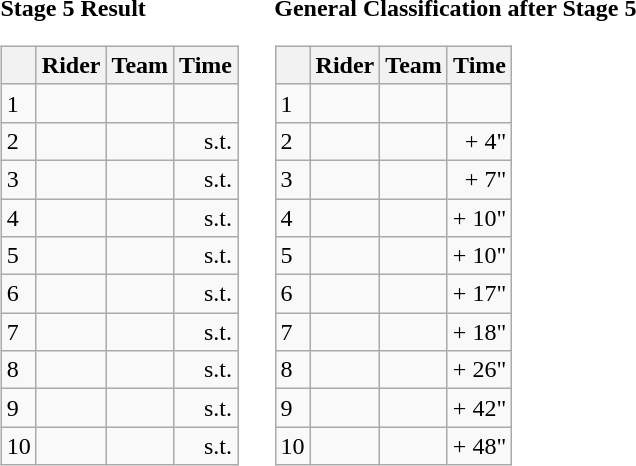<table>
<tr>
<td><strong>Stage 5 Result</strong><br><table class="wikitable">
<tr>
<th></th>
<th>Rider</th>
<th>Team</th>
<th>Time</th>
</tr>
<tr>
<td>1</td>
<td></td>
<td></td>
<td align="right"></td>
</tr>
<tr>
<td>2</td>
<td></td>
<td></td>
<td align="right">s.t.</td>
</tr>
<tr>
<td>3</td>
<td></td>
<td></td>
<td align="right">s.t.</td>
</tr>
<tr>
<td>4</td>
<td></td>
<td></td>
<td align="right">s.t.</td>
</tr>
<tr>
<td>5</td>
<td></td>
<td></td>
<td align="right">s.t.</td>
</tr>
<tr>
<td>6</td>
<td></td>
<td></td>
<td align="right">s.t.</td>
</tr>
<tr>
<td>7</td>
<td></td>
<td></td>
<td align="right">s.t.</td>
</tr>
<tr>
<td>8</td>
<td></td>
<td></td>
<td align="right">s.t.</td>
</tr>
<tr>
<td>9</td>
<td></td>
<td></td>
<td align="right">s.t.</td>
</tr>
<tr>
<td>10</td>
<td></td>
<td></td>
<td align="right">s.t.</td>
</tr>
</table>
</td>
<td></td>
<td><strong>General Classification after Stage 5</strong><br><table class="wikitable">
<tr>
<th></th>
<th>Rider</th>
<th>Team</th>
<th>Time</th>
</tr>
<tr>
<td>1</td>
<td> </td>
<td></td>
<td align="right"></td>
</tr>
<tr>
<td>2</td>
<td></td>
<td></td>
<td align="right">+ 4"</td>
</tr>
<tr>
<td>3</td>
<td></td>
<td></td>
<td align="right">+ 7"</td>
</tr>
<tr>
<td>4</td>
<td></td>
<td></td>
<td align="right">+ 10"</td>
</tr>
<tr>
<td>5</td>
<td></td>
<td></td>
<td align="right">+ 10"</td>
</tr>
<tr>
<td>6</td>
<td></td>
<td></td>
<td align="right">+ 17"</td>
</tr>
<tr>
<td>7</td>
<td></td>
<td></td>
<td align="right">+ 18"</td>
</tr>
<tr>
<td>8</td>
<td></td>
<td></td>
<td align="right">+ 26"</td>
</tr>
<tr>
<td>9</td>
<td></td>
<td></td>
<td align="right">+ 42"</td>
</tr>
<tr>
<td>10</td>
<td></td>
<td></td>
<td align="right">+ 48"</td>
</tr>
</table>
</td>
</tr>
</table>
